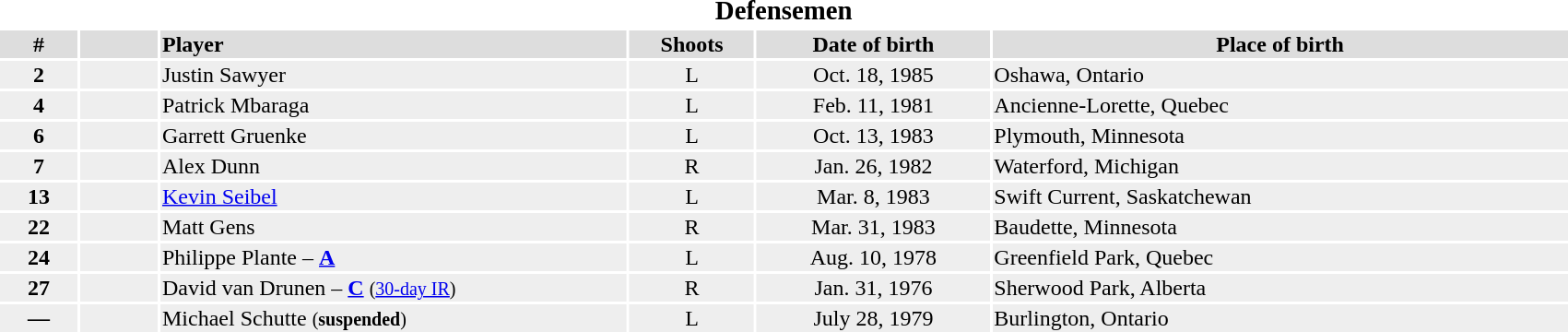<table width=90%>
<tr>
<th colspan=6><div><big>Defensemen</big></div></th>
</tr>
<tr bgcolor="#dddddd">
<th width=5%>#</th>
<th width=5%></th>
<td align=left!!width=15%><strong>Player</strong></td>
<th width=8%>Shoots</th>
<th width=15%>Date of birth</th>
<th width=37%>Place of birth<br></th>
</tr>
<tr bgcolor="#eeeeee">
<td align=center><strong>2</strong></td>
<td align=center></td>
<td>Justin Sawyer</td>
<td align=center>L</td>
<td align=center>Oct. 18, 1985</td>
<td>Oshawa, Ontario<br>
</td>
</tr>
<tr bgcolor="#eeeeee">
<td align=center><strong>4</strong></td>
<td align=center></td>
<td>Patrick Mbaraga</td>
<td align=center>L</td>
<td align=center>Feb. 11, 1981</td>
<td>Ancienne-Lorette, Quebec<br>
</td>
</tr>
<tr bgcolor="#eeeeee">
<td align=center><strong>6</strong></td>
<td align=center></td>
<td>Garrett Gruenke</td>
<td align=center>L</td>
<td align=center>Oct. 13, 1983</td>
<td>Plymouth, Minnesota<br></td>
</tr>
<tr bgcolor="#eeeeee">
<td align=center><strong>7</strong></td>
<td align=center></td>
<td>Alex Dunn</td>
<td align=center>R</td>
<td align=center>Jan. 26, 1982</td>
<td>Waterford, Michigan<br></td>
</tr>
<tr bgcolor="#eeeeee">
<td align=center><strong>13</strong></td>
<td align=center></td>
<td><a href='#'>Kevin Seibel</a></td>
<td align=center>L</td>
<td align=center>Mar. 8, 1983</td>
<td>Swift Current, Saskatchewan<br>
</td>
</tr>
<tr bgcolor="#eeeeee">
<td align=center><strong>22</strong></td>
<td align=center></td>
<td>Matt Gens</td>
<td align=center>R</td>
<td align=center>Mar. 31, 1983</td>
<td>Baudette, Minnesota<br>
</td>
</tr>
<tr bgcolor="#eeeeee">
<td align=center><strong>24</strong></td>
<td align=center></td>
<td>Philippe Plante – <strong><a href='#'>A</a></strong></td>
<td align=center>L</td>
<td align=center>Aug. 10, 1978</td>
<td>Greenfield Park, Quebec<br>
</td>
</tr>
<tr bgcolor="#eeeeee">
<td align=center><strong>27</strong></td>
<td align=center></td>
<td>David van Drunen – <strong><a href='#'>C</a></strong>  <small>(<a href='#'>30-day IR</a>)</small></td>
<td align=center>R</td>
<td align=center>Jan. 31, 1976</td>
<td>Sherwood Park, Alberta<br></td>
</tr>
<tr bgcolor="#eeeeee">
<td align=center><strong>—</strong></td>
<td align=center></td>
<td>Michael Schutte <small>(<strong>suspended</strong>)</small></td>
<td align=center>L</td>
<td align=center>July 28, 1979</td>
<td>Burlington, Ontario</td>
</tr>
</table>
